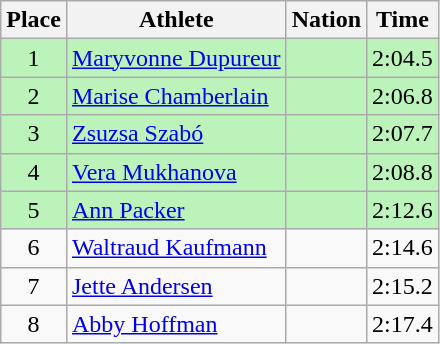<table class=wikitable>
<tr>
<th>Place</th>
<th>Athlete</th>
<th>Nation</th>
<th>Time</th>
</tr>
<tr align=center bgcolor=bbf3bb>
<td>1</td>
<td align=left><a href='#'>Maryvonne Dupureur</a></td>
<td align=left></td>
<td>2:04.5</td>
</tr>
<tr align=center bgcolor=bbf3bb>
<td>2</td>
<td align=left><a href='#'>Marise Chamberlain</a></td>
<td align=left></td>
<td>2:06.8</td>
</tr>
<tr align=center bgcolor=bbf3bb>
<td>3</td>
<td align=left><a href='#'>Zsuzsa Szabó</a></td>
<td align=left></td>
<td>2:07.7</td>
</tr>
<tr align=center bgcolor=bbf3bb>
<td>4</td>
<td align=left><a href='#'>Vera Mukhanova</a></td>
<td align=left></td>
<td>2:08.8</td>
</tr>
<tr align=center bgcolor=bbf3bb>
<td>5</td>
<td align=left><a href='#'>Ann Packer</a></td>
<td align=left></td>
<td>2:12.6</td>
</tr>
<tr align=center>
<td>6</td>
<td align=left><a href='#'>Waltraud Kaufmann</a></td>
<td align=left></td>
<td>2:14.6</td>
</tr>
<tr align=center>
<td>7</td>
<td align=left><a href='#'>Jette Andersen</a></td>
<td align=left></td>
<td>2:15.2</td>
</tr>
<tr align=center>
<td>8</td>
<td align=left><a href='#'>Abby Hoffman</a></td>
<td align=left></td>
<td>2:17.4</td>
</tr>
</table>
